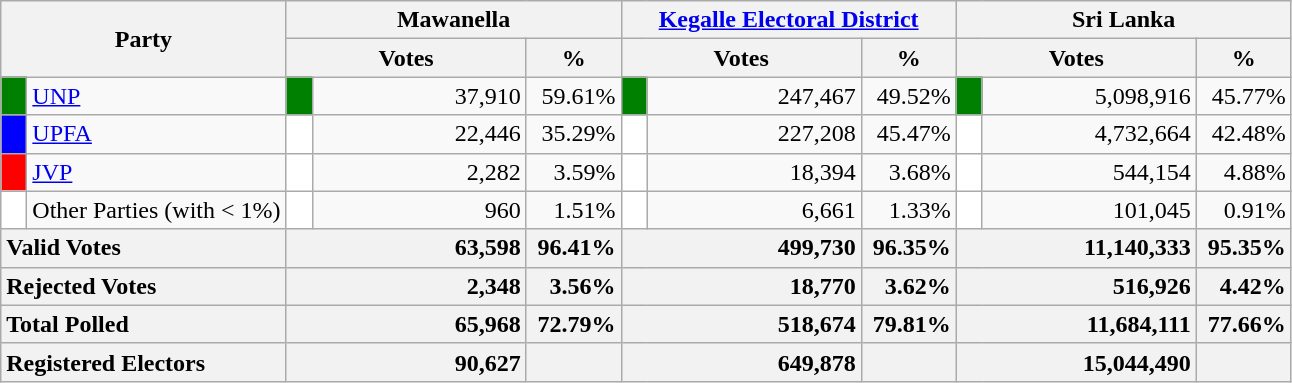<table class="wikitable">
<tr>
<th colspan="2" width="144px"rowspan="2">Party</th>
<th colspan="3" width="216px">Mawanella</th>
<th colspan="3" width="216px"><a href='#'>Kegalle Electoral District</a></th>
<th colspan="3" width="216px">Sri Lanka</th>
</tr>
<tr>
<th colspan="2" width="144px">Votes</th>
<th>%</th>
<th colspan="2" width="144px">Votes</th>
<th>%</th>
<th colspan="2" width="144px">Votes</th>
<th>%</th>
</tr>
<tr>
<td style="background-color:green;" width="10px"></td>
<td style="text-align:left;"><a href='#'>UNP</a></td>
<td style="background-color:green;" width="10px"></td>
<td style="text-align:right;">37,910</td>
<td style="text-align:right;">59.61%</td>
<td style="background-color:green;" width="10px"></td>
<td style="text-align:right;">247,467</td>
<td style="text-align:right;">49.52%</td>
<td style="background-color:green;" width="10px"></td>
<td style="text-align:right;">5,098,916</td>
<td style="text-align:right;">45.77%</td>
</tr>
<tr>
<td style="background-color:blue;" width="10px"></td>
<td style="text-align:left;"><a href='#'>UPFA</a></td>
<td style="background-color:white;" width="10px"></td>
<td style="text-align:right;">22,446</td>
<td style="text-align:right;">35.29%</td>
<td style="background-color:white;" width="10px"></td>
<td style="text-align:right;">227,208</td>
<td style="text-align:right;">45.47%</td>
<td style="background-color:white;" width="10px"></td>
<td style="text-align:right;">4,732,664</td>
<td style="text-align:right;">42.48%</td>
</tr>
<tr>
<td style="background-color:red;" width="10px"></td>
<td style="text-align:left;"><a href='#'>JVP</a></td>
<td style="background-color:white;" width="10px"></td>
<td style="text-align:right;">2,282</td>
<td style="text-align:right;">3.59%</td>
<td style="background-color:white;" width="10px"></td>
<td style="text-align:right;">18,394</td>
<td style="text-align:right;">3.68%</td>
<td style="background-color:white;" width="10px"></td>
<td style="text-align:right;">544,154</td>
<td style="text-align:right;">4.88%</td>
</tr>
<tr>
<td style="background-color:white;" width="10px"></td>
<td style="text-align:left;">Other Parties (with < 1%)</td>
<td style="background-color:white;" width="10px"></td>
<td style="text-align:right;">960</td>
<td style="text-align:right;">1.51%</td>
<td style="background-color:white;" width="10px"></td>
<td style="text-align:right;">6,661</td>
<td style="text-align:right;">1.33%</td>
<td style="background-color:white;" width="10px"></td>
<td style="text-align:right;">101,045</td>
<td style="text-align:right;">0.91%</td>
</tr>
<tr>
<th colspan="2" width="144px"style="text-align:left;">Valid Votes</th>
<th style="text-align:right;"colspan="2" width="144px">63,598</th>
<th style="text-align:right;">96.41%</th>
<th style="text-align:right;"colspan="2" width="144px">499,730</th>
<th style="text-align:right;">96.35%</th>
<th style="text-align:right;"colspan="2" width="144px">11,140,333</th>
<th style="text-align:right;">95.35%</th>
</tr>
<tr>
<th colspan="2" width="144px"style="text-align:left;">Rejected Votes</th>
<th style="text-align:right;"colspan="2" width="144px">2,348</th>
<th style="text-align:right;">3.56%</th>
<th style="text-align:right;"colspan="2" width="144px">18,770</th>
<th style="text-align:right;">3.62%</th>
<th style="text-align:right;"colspan="2" width="144px">516,926</th>
<th style="text-align:right;">4.42%</th>
</tr>
<tr>
<th colspan="2" width="144px"style="text-align:left;">Total Polled</th>
<th style="text-align:right;"colspan="2" width="144px">65,968</th>
<th style="text-align:right;">72.79%</th>
<th style="text-align:right;"colspan="2" width="144px">518,674</th>
<th style="text-align:right;">79.81%</th>
<th style="text-align:right;"colspan="2" width="144px">11,684,111</th>
<th style="text-align:right;">77.66%</th>
</tr>
<tr>
<th colspan="2" width="144px"style="text-align:left;">Registered Electors</th>
<th style="text-align:right;"colspan="2" width="144px">90,627</th>
<th></th>
<th style="text-align:right;"colspan="2" width="144px">649,878</th>
<th></th>
<th style="text-align:right;"colspan="2" width="144px">15,044,490</th>
<th></th>
</tr>
</table>
